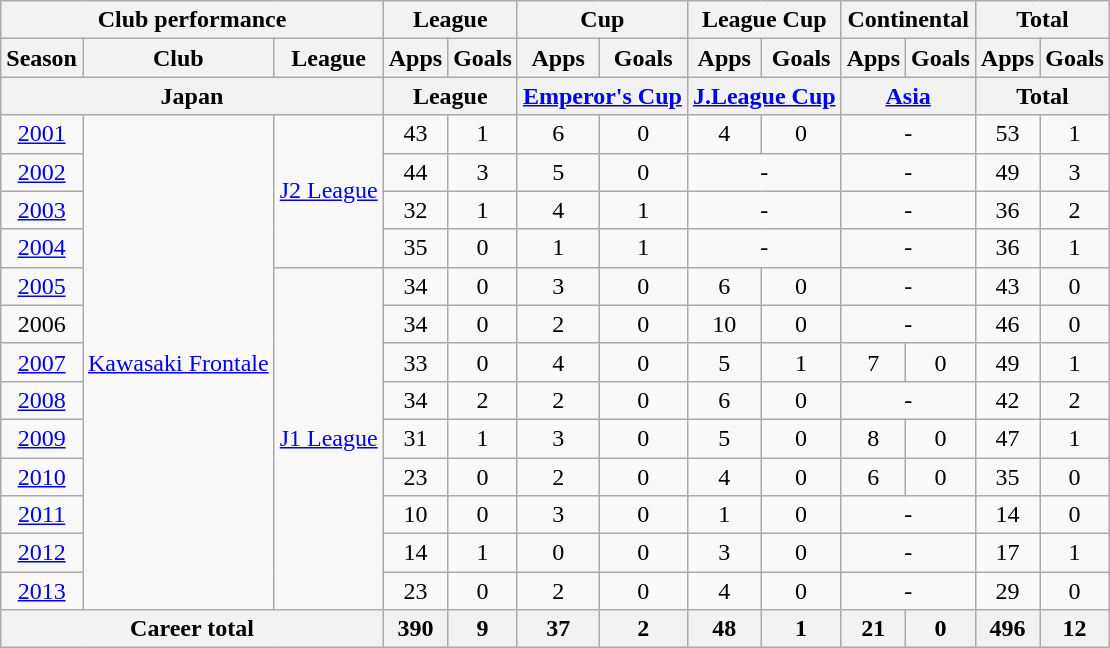<table class="wikitable" style="text-align:center">
<tr>
<th colspan=3>Club performance</th>
<th colspan=2>League</th>
<th colspan=2>Cup</th>
<th colspan=2>League Cup</th>
<th colspan=2>Continental</th>
<th colspan=2>Total</th>
</tr>
<tr>
<th>Season</th>
<th>Club</th>
<th>League</th>
<th>Apps</th>
<th>Goals</th>
<th>Apps</th>
<th>Goals</th>
<th>Apps</th>
<th>Goals</th>
<th>Apps</th>
<th>Goals</th>
<th>Apps</th>
<th>Goals</th>
</tr>
<tr>
<th colspan=3>Japan</th>
<th colspan=2>League</th>
<th colspan=2><a href='#'>Emperor's Cup</a></th>
<th colspan=2><a href='#'>J.League Cup</a></th>
<th colspan=2><a href='#'>Asia</a></th>
<th colspan=2>Total</th>
</tr>
<tr>
<td><a href='#'>2001</a></td>
<td rowspan="13"><a href='#'>Kawasaki Frontale</a></td>
<td rowspan="4"><a href='#'>J2 League</a></td>
<td>43</td>
<td>1</td>
<td>6</td>
<td>0</td>
<td>4</td>
<td>0</td>
<td colspan="2">-</td>
<td>53</td>
<td>1</td>
</tr>
<tr>
<td><a href='#'>2002</a></td>
<td>44</td>
<td>3</td>
<td>5</td>
<td>0</td>
<td colspan="2">-</td>
<td colspan="2">-</td>
<td>49</td>
<td>3</td>
</tr>
<tr>
<td><a href='#'>2003</a></td>
<td>32</td>
<td>1</td>
<td>4</td>
<td>1</td>
<td colspan="2">-</td>
<td colspan="2">-</td>
<td>36</td>
<td>2</td>
</tr>
<tr>
<td><a href='#'>2004</a></td>
<td>35</td>
<td>0</td>
<td>1</td>
<td>1</td>
<td colspan="2">-</td>
<td colspan="2">-</td>
<td>36</td>
<td>1</td>
</tr>
<tr>
<td><a href='#'>2005</a></td>
<td rowspan="9"><a href='#'>J1 League</a></td>
<td>34</td>
<td>0</td>
<td>3</td>
<td>0</td>
<td>6</td>
<td>0</td>
<td colspan="2">-</td>
<td>43</td>
<td>0</td>
</tr>
<tr>
<td>2006</td>
<td>34</td>
<td>0</td>
<td>2</td>
<td>0</td>
<td>10</td>
<td>0</td>
<td colspan="2">-</td>
<td>46</td>
<td>0</td>
</tr>
<tr>
<td><a href='#'>2007</a></td>
<td>33</td>
<td>0</td>
<td>4</td>
<td>0</td>
<td>5</td>
<td>1</td>
<td>7</td>
<td>0</td>
<td>49</td>
<td>1</td>
</tr>
<tr>
<td><a href='#'>2008</a></td>
<td>34</td>
<td>2</td>
<td>2</td>
<td>0</td>
<td>6</td>
<td>0</td>
<td colspan="2">-</td>
<td>42</td>
<td>2</td>
</tr>
<tr>
<td><a href='#'>2009</a></td>
<td>31</td>
<td>1</td>
<td>3</td>
<td>0</td>
<td>5</td>
<td>0</td>
<td>8</td>
<td>0</td>
<td>47</td>
<td>1</td>
</tr>
<tr>
<td><a href='#'>2010</a></td>
<td>23</td>
<td>0</td>
<td>2</td>
<td>0</td>
<td>4</td>
<td>0</td>
<td>6</td>
<td>0</td>
<td>35</td>
<td>0</td>
</tr>
<tr>
<td><a href='#'>2011</a></td>
<td>10</td>
<td>0</td>
<td>3</td>
<td>0</td>
<td>1</td>
<td>0</td>
<td colspan="2">-</td>
<td>14</td>
<td>0</td>
</tr>
<tr>
<td><a href='#'>2012</a></td>
<td>14</td>
<td>1</td>
<td>0</td>
<td>0</td>
<td>3</td>
<td>0</td>
<td colspan="2">-</td>
<td>17</td>
<td>1</td>
</tr>
<tr>
<td><a href='#'>2013</a></td>
<td>23</td>
<td>0</td>
<td>2</td>
<td>0</td>
<td>4</td>
<td>0</td>
<td colspan="2">-</td>
<td>29</td>
<td>0</td>
</tr>
<tr>
<th colspan=3>Career total</th>
<th>390</th>
<th>9</th>
<th>37</th>
<th>2</th>
<th>48</th>
<th>1</th>
<th>21</th>
<th>0</th>
<th>496</th>
<th>12</th>
</tr>
</table>
